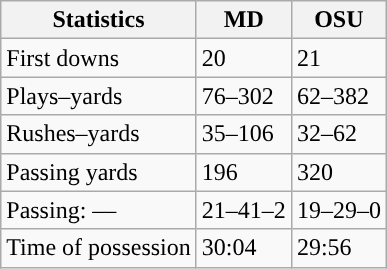<table class="wikitable" style="float:left">
<tr>
<th>Statistics</th>
<th>MD</th>
<th>OSU</th>
</tr>
<tr>
<td>First downs</td>
<td>20</td>
<td>21</td>
</tr>
<tr>
<td>Plays–yards</td>
<td>76–302</td>
<td>62–382</td>
</tr>
<tr>
<td>Rushes–yards</td>
<td>35–106</td>
<td>32–62</td>
</tr>
<tr>
<td>Passing yards</td>
<td>196</td>
<td>320</td>
</tr>
<tr>
<td>Passing: ––</td>
<td>21–41–2</td>
<td>19–29–0</td>
</tr>
<tr>
<td>Time of possession</td>
<td>30:04</td>
<td>29:56</td>
</tr>
</table>
